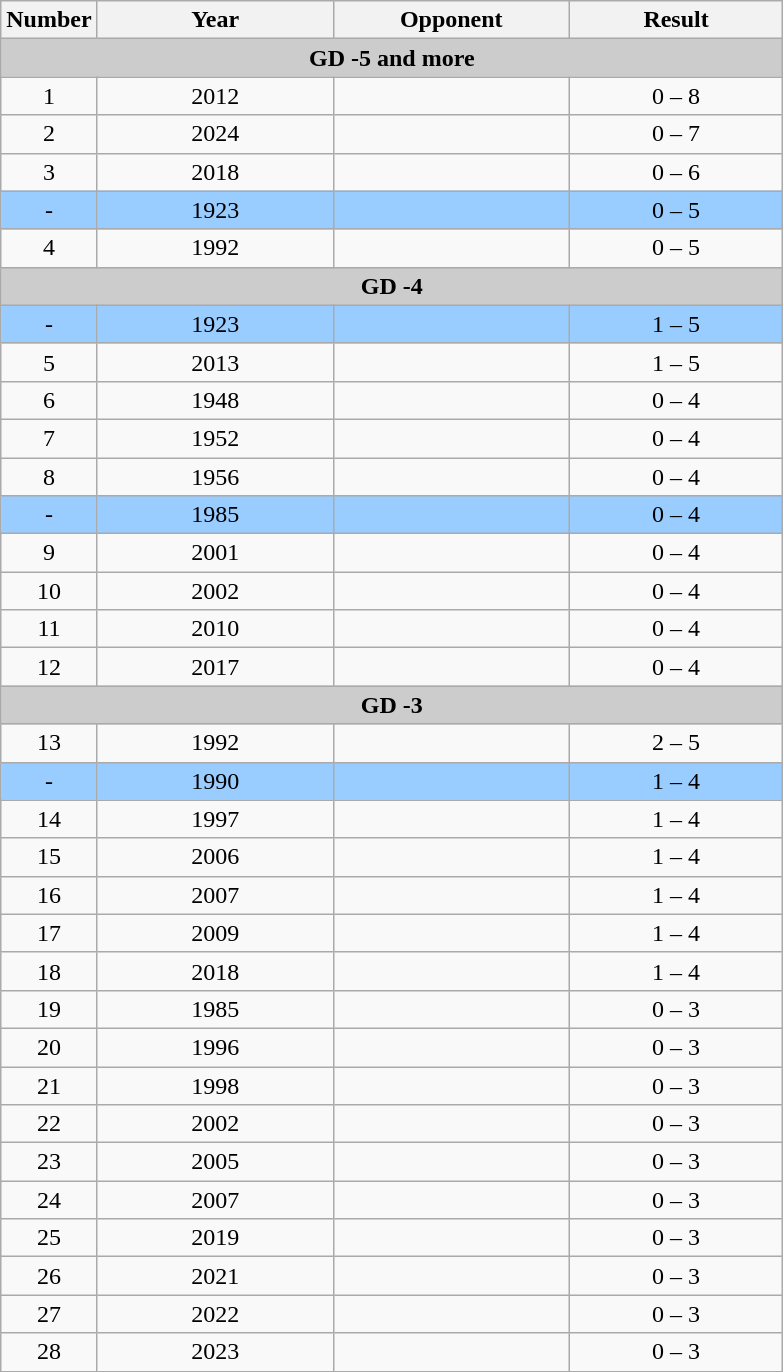<table class="wikitable sortable">
<tr>
<th width=30>Number</th>
<th width=150>Year</th>
<th width=150>Opponent</th>
<th width=135>Result</th>
</tr>
<tr>
<td colspan="4" bgcolor="#cccccc"align=center><strong>GD -5 and more</strong></td>
</tr>
<tr>
<td align=center>1</td>
<td align=center>2012</td>
<td></td>
<td align=center>0 – 8</td>
</tr>
<tr>
<td align=center>2</td>
<td align=center>2024</td>
<td></td>
<td align=center>0 – 7</td>
</tr>
<tr>
<td align=center>3</td>
<td align=center>2018</td>
<td></td>
<td align=center>0 – 6</td>
</tr>
<tr style="background:#9acdff;">
<td align=center>-</td>
<td align=center>1923</td>
<td></td>
<td align=center>0 – 5</td>
</tr>
<tr>
<td align=center>4</td>
<td align=center>1992</td>
<td></td>
<td align=center>0 – 5</td>
</tr>
<tr>
<td colspan="4" bgcolor="#cccccc"align=center><strong>GD -4</strong></td>
</tr>
<tr style="background:#9acdff;">
<td align=center>-</td>
<td align=center>1923</td>
<td></td>
<td align=center>1 – 5</td>
</tr>
<tr>
<td align=center>5</td>
<td align=center>2013</td>
<td></td>
<td align=center>1 – 5</td>
</tr>
<tr>
<td align=center>6</td>
<td align=center>1948</td>
<td></td>
<td align=center>0 – 4</td>
</tr>
<tr>
<td align=center>7</td>
<td align=center>1952</td>
<td></td>
<td align=center>0 – 4</td>
</tr>
<tr>
<td align=center>8</td>
<td align=center>1956</td>
<td></td>
<td align=center>0 – 4</td>
</tr>
<tr style="background:#9acdff;">
<td align=center>-</td>
<td align=center>1985</td>
<td></td>
<td align=center>0 – 4</td>
</tr>
<tr>
<td align=center>9</td>
<td align=center>2001</td>
<td></td>
<td align=center>0 – 4</td>
</tr>
<tr>
<td align=center>10</td>
<td align=center>2002</td>
<td></td>
<td align=center>0 – 4</td>
</tr>
<tr>
<td align=center>11</td>
<td align=center>2010</td>
<td></td>
<td align=center>0 – 4</td>
</tr>
<tr>
<td align=center>12</td>
<td align=center>2017</td>
<td></td>
<td align=center>0 – 4</td>
</tr>
<tr>
<td colspan="4" bgcolor="#cccccc"align=center><strong>GD -3</strong></td>
</tr>
<tr>
<td align=center>13</td>
<td align=center>1992</td>
<td></td>
<td align=center>2 – 5</td>
</tr>
<tr style="background:#9acdff;">
<td align=center>-</td>
<td align=center>1990</td>
<td></td>
<td align=center>1 – 4</td>
</tr>
<tr>
<td align=center>14</td>
<td align=center>1997</td>
<td></td>
<td align=center>1 – 4</td>
</tr>
<tr>
<td align=center>15</td>
<td align=center>2006</td>
<td></td>
<td align=center>1 – 4</td>
</tr>
<tr>
<td align=center>16</td>
<td align=center>2007</td>
<td></td>
<td align=center>1 – 4</td>
</tr>
<tr>
<td align=center>17</td>
<td align=center>2009</td>
<td></td>
<td align=center>1 – 4</td>
</tr>
<tr>
<td align=center>18</td>
<td align=center>2018</td>
<td></td>
<td align=center>1 – 4</td>
</tr>
<tr>
<td align=center>19</td>
<td align=center>1985</td>
<td></td>
<td align=center>0 – 3</td>
</tr>
<tr>
<td align=center>20</td>
<td align=center>1996</td>
<td></td>
<td align=center>0 – 3</td>
</tr>
<tr>
<td align=center>21</td>
<td align=center>1998</td>
<td></td>
<td align=center>0 – 3</td>
</tr>
<tr>
<td align=center>22</td>
<td align=center>2002</td>
<td></td>
<td align=center>0 – 3</td>
</tr>
<tr>
<td align=center>23</td>
<td align=center>2005</td>
<td></td>
<td align=center>0 – 3</td>
</tr>
<tr>
<td align=center>24</td>
<td align=center>2007</td>
<td></td>
<td align=center>0 – 3</td>
</tr>
<tr>
<td align=center>25</td>
<td align=center>2019</td>
<td></td>
<td align=center>0 – 3</td>
</tr>
<tr>
<td align=center>26</td>
<td align=center>2021</td>
<td></td>
<td align=center>0 – 3</td>
</tr>
<tr>
<td align=center>27</td>
<td align=center>2022</td>
<td></td>
<td align=center>0 – 3</td>
</tr>
<tr>
<td align=center>28</td>
<td align=center>2023</td>
<td></td>
<td align=center>0 – 3</td>
</tr>
</table>
